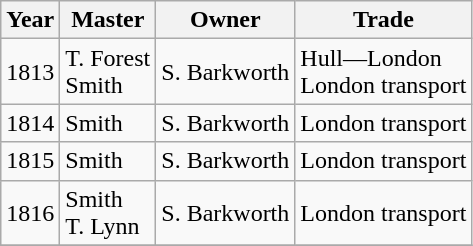<table class="sortable wikitable">
<tr>
<th>Year</th>
<th>Master</th>
<th>Owner</th>
<th>Trade</th>
</tr>
<tr>
<td>1813</td>
<td>T. Forest<br>Smith</td>
<td>S. Barkworth</td>
<td>Hull—London<br>London transport</td>
</tr>
<tr>
<td>1814</td>
<td>Smith</td>
<td>S. Barkworth</td>
<td>London transport</td>
</tr>
<tr>
<td>1815</td>
<td>Smith</td>
<td>S. Barkworth</td>
<td>London transport</td>
</tr>
<tr>
<td>1816</td>
<td>Smith<br>T. Lynn</td>
<td>S. Barkworth</td>
<td>London transport</td>
</tr>
<tr>
</tr>
</table>
